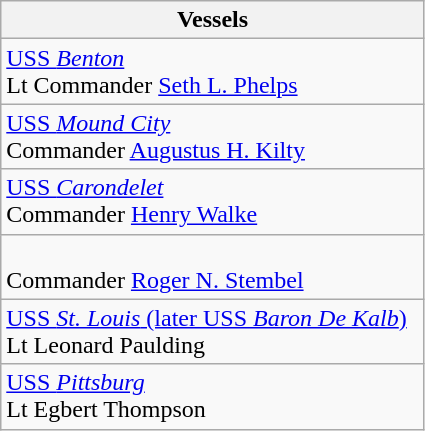<table class="wikitable">
<tr>
<th><strong>Vessels</strong></th>
</tr>
<tr>
<td><a href='#'>USS <em>Benton</em></a>  <br>Lt Commander <a href='#'>Seth L. Phelps</a></td>
</tr>
<tr>
<td><a href='#'>USS <em>Mound City</em></a>  <br>Commander <a href='#'>Augustus H. Kilty</a></td>
</tr>
<tr>
<td><a href='#'>USS <em>Carondelet</em></a>  <br>Commander <a href='#'>Henry Walke</a></td>
</tr>
<tr>
<td>  <br>Commander <a href='#'>Roger N. Stembel</a></td>
</tr>
<tr>
<td><a href='#'>USS <em>St. Louis</em> (later USS <em>Baron De Kalb</em>)</a>  <br>Lt Leonard Paulding</td>
</tr>
<tr>
<td><a href='#'>USS <em>Pittsburg</em></a>  <br>Lt Egbert Thompson</td>
</tr>
</table>
